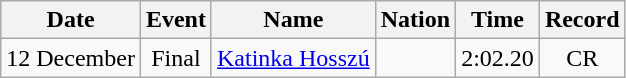<table class=wikitable style=text-align:center>
<tr>
<th>Date</th>
<th>Event</th>
<th>Name</th>
<th>Nation</th>
<th>Time</th>
<th>Record</th>
</tr>
<tr>
<td>12 December</td>
<td>Final</td>
<td align=left><a href='#'>Katinka Hosszú</a></td>
<td align=left></td>
<td>2:02.20</td>
<td>CR</td>
</tr>
</table>
